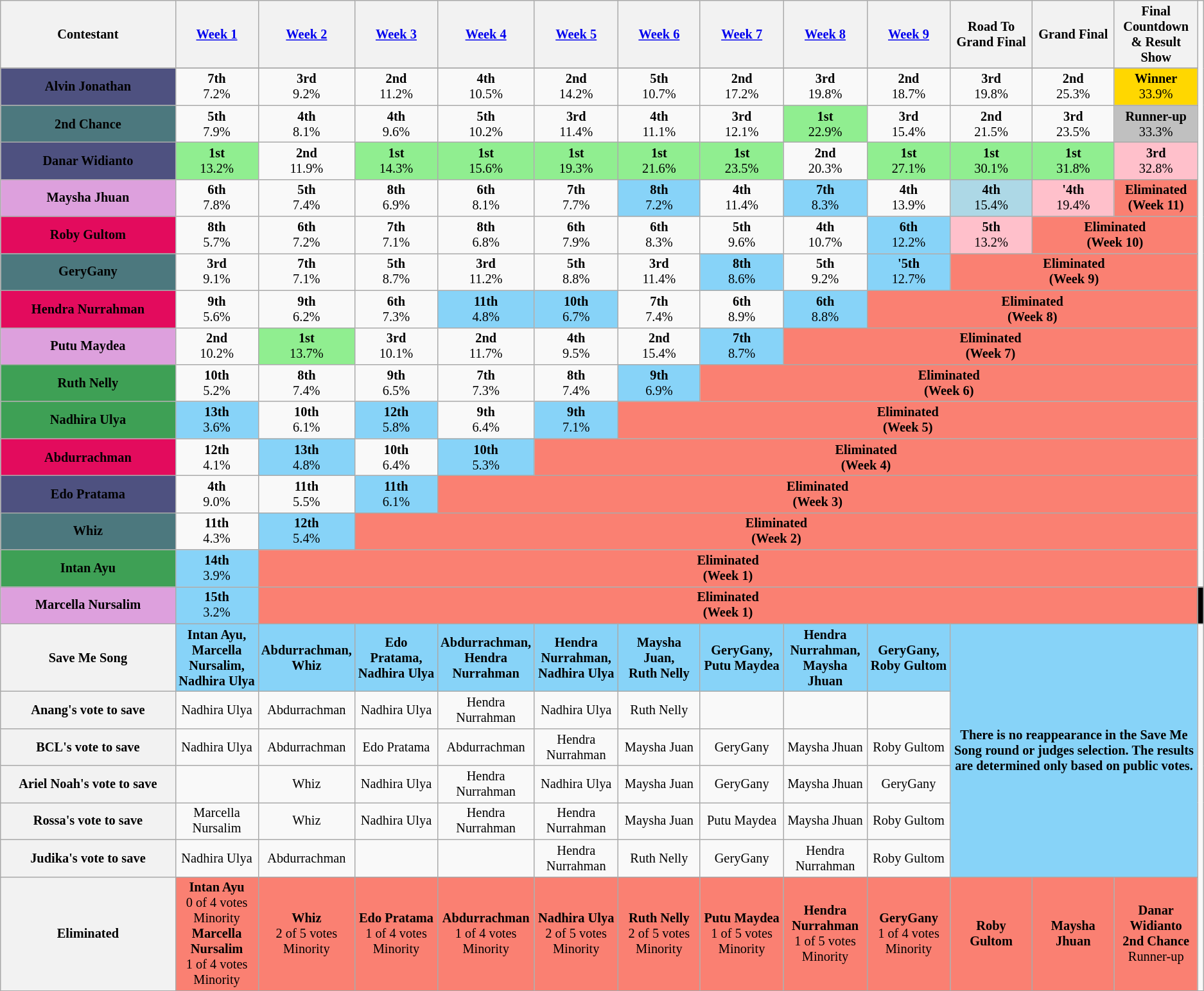<table class="wikitable" style="text-align:center; font-size:85%">
<tr>
<th style="width:15%" rowspan=1 scope="col">Contestant</th>
<th style="width:7%" rowspan=1 scope="col"><a href='#'>Week 1</a></th>
<th style="width:7%" rowspan=1 scope="col"><a href='#'>Week 2</a></th>
<th style="width:7%" rowspan=1 scope="col"><a href='#'>Week 3</a></th>
<th style="width:7%" rowspan=1 scope="col"><a href='#'>Week 4</a></th>
<th style="width:7%" rowspan=1 scope="col"><a href='#'>Week 5</a></th>
<th style="width:7%" rowspan=1 scope="col"><a href='#'>Week 6</a></th>
<th style="width:7%" rowspan=1 scope="col"><a href='#'>Week 7</a></th>
<th style="width:7%" rowspan=1 scope="col"><a href='#'>Week 8</a></th>
<th style="width:7%" rowspan=1 scope="col"><a href='#'>Week 9</a></th>
<th style="width:7%" rowspan=1 scope="col">Road To Grand Final</th>
<th style="width:7%" rowspan=1 scope="col">Grand Final</th>
<th style="width:7%" rowspan=1 scope="col"><strong>Final Countdown & Result Show</strong></th>
</tr>
<tr>
</tr>
<tr>
<th style="background:#4e5180">Alvin Jonathan</th>
<td><strong>7th</strong> <br> 7.2%</td>
<td><strong>3rd</strong> <br> 9.2%</td>
<td><strong>2nd</strong> <br> 11.2%</td>
<td><strong>4th</strong> <br> 10.5%</td>
<td><strong>2nd</strong> <br> 14.2%</td>
<td><strong>5th</strong> <br> 10.7%</td>
<td><strong>2nd</strong> <br> 17.2%</td>
<td><strong>3rd</strong> <br> 19.8%</td>
<td><strong>2nd</strong> <br> 18.7%</td>
<td><strong>3rd</strong> <br> 19.8%</td>
<td><strong>2nd</strong> <br> 25.3%</td>
<td style="background:gold;"><strong>Winner</strong> <br> 33.9%</td>
</tr>
<tr>
<th style="background:#4c787e">2nd Chance</th>
<td><strong>5th</strong> <br> 7.9%</td>
<td><strong>4th</strong> <br> 8.1%</td>
<td><strong>4th</strong> <br> 9.6%</td>
<td><strong>5th</strong> <br> 10.2%</td>
<td><strong>3rd</strong> <br> 11.4%</td>
<td><strong>4th</strong> <br> 11.1%</td>
<td><strong>3rd</strong> <br> 12.1%</td>
<td style="background:lightgreen;"><strong>1st</strong> <br> 22.9%</td>
<td><strong>3rd</strong> <br> 15.4%</td>
<td><strong>2nd</strong> <br> 21.5%</td>
<td><strong>3rd</strong> <br> 23.5%</td>
<td style="background:silver;"><strong>Runner-up</strong> <br> 33.3%</td>
</tr>
<tr>
<th style="background:#4e5180">Danar Widianto </th>
<td style="background:lightgreen;"><strong>1st</strong> <br> 13.2%</td>
<td><strong>2nd</strong> <br> 11.9%</td>
<td style="background:lightgreen;"><strong>1st</strong> <br> 14.3%</td>
<td style="background:lightgreen;"><strong>1st</strong> <br> 15.6%</td>
<td style="background:lightgreen;"><strong>1st</strong> <br> 19.3%</td>
<td style="background:lightgreen;"><strong>1st</strong> <br> 21.6%</td>
<td style="background:lightgreen;"><strong>1st</strong> <br> 23.5%</td>
<td><strong>2nd</strong> <br> 20.3%</td>
<td style="background:lightgreen;"><strong>1st</strong> <br> 27.1%</td>
<td style="background:lightgreen;"><strong>1st</strong> <br> 30.1%</td>
<td style="background:lightgreen;"><strong>1st</strong> <br> 31.8%</td>
<td style="background:pink"><strong>3rd</strong> <br> 32.8%</td>
</tr>
<tr>
<th style="background:#dda0dd">Maysha Jhuan</th>
<td><strong>6th</strong> <br> 7.8%</td>
<td><strong>5th</strong> <br> 7.4%</td>
<td><strong>8th</strong> <br> 6.9%</td>
<td><strong>6th</strong> <br> 8.1%</td>
<td><strong>7th</strong> <br> 7.7%</td>
<td style="background:#87D3F8;"><strong>8th</strong> <br> 7.2%</td>
<td><strong>4th</strong> <br> 11.4%</td>
<td style="background:#87D3F8;"><strong>7th</strong> <br> 8.3%</td>
<td><strong>4th</strong> <br> 13.9%</td>
<td style="background:lightblue;"><strong>4th</strong> <br> 15.4%</td>
<td style="background:pink;"><strong>'4th</strong> <br> 19.4%</td>
<td colspan="1" style="background:#FA8072"><strong>Eliminated<br>(Week 11)</strong></td>
</tr>
<tr>
<th style="background:#e30b5d">Roby Gultom</th>
<td><strong>8th</strong> <br> 5.7%</td>
<td><strong>6th</strong> <br> 7.2%</td>
<td><strong>7th</strong> <br> 7.1%</td>
<td><strong>8th</strong> <br> 6.8%</td>
<td><strong>6th</strong> <br> 7.9%</td>
<td><strong>6th</strong> <br> 8.3%</td>
<td><strong>5th</strong> <br> 9.6%</td>
<td><strong>4th</strong> <br> 10.7%</td>
<td style="background:#87D3F8;"><strong>6th</strong> <br> 12.2%</td>
<td style="background:pink;"><strong>5th</strong> <br> 13.2%</td>
<td colspan="2" style="background:#FA8072"><strong>Eliminated<br>(Week 10)</strong></td>
</tr>
<tr>
<th style="background:#4c787e">GeryGany</th>
<td><strong>3rd</strong> <br> 9.1%</td>
<td><strong>7th</strong> <br> 7.1%</td>
<td><strong>5th</strong> <br> 8.7%</td>
<td><strong>3rd</strong> <br> 11.2%</td>
<td><strong>5th</strong> <br> 8.8%</td>
<td><strong>3rd</strong> <br> 11.4%</td>
<td style="background:#87D3F8;"><strong>8th</strong> <br> 8.6%</td>
<td><strong>5th</strong> <br> 9.2%</td>
<td style="background:#87D3F8;"><strong>'5th</strong> <br> 12.7%</td>
<td colspan="3" style="background:#FA8072"><strong>Eliminated<br>(Week 9)</strong></td>
</tr>
<tr>
<th style="background:#e30b5d">Hendra Nurrahman</th>
<td><strong>9th</strong> <br> 5.6%</td>
<td><strong>9th</strong> <br> 6.2%</td>
<td><strong>6th</strong> <br> 7.3%</td>
<td style="background:#87D3F8;"><strong>11th</strong> <br> 4.8%</td>
<td style="background:#87D3F8;"><strong>10th</strong> <br> 6.7%</td>
<td><strong>7th</strong> <br> 7.4%</td>
<td><strong>6th</strong> <br> 8.9%</td>
<td style="background:#87D3F8;"><strong>6th</strong> <br> 8.8%</td>
<td colspan="4" style="background:#FA8072"><strong>Eliminated<br>(Week 8)</strong></td>
</tr>
<tr>
<th style="background:#dda0dd">Putu Maydea</th>
<td><strong>2nd</strong> <br> 10.2%</td>
<td style="background:lightgreen;"><strong>1st</strong> <br> 13.7%</td>
<td><strong>3rd</strong> <br> 10.1%</td>
<td><strong>2nd</strong> <br> 11.7%</td>
<td><strong>4th</strong> <br> 9.5%</td>
<td><strong>2nd</strong> <br> 15.4%</td>
<td style="background:#87D3F8;"><strong>7th</strong> <br> 8.7%</td>
<td colspan="5" style="background:#FA8072"><strong>Eliminated<br>(Week 7)</strong></td>
</tr>
<tr>
<th style="background:#3ea055">Ruth Nelly</th>
<td><strong>10th</strong> <br> 5.2%</td>
<td><strong>8th</strong> <br> 7.4%</td>
<td><strong>9th</strong> <br> 6.5%</td>
<td><strong>7th</strong> <br> 7.3%</td>
<td><strong>8th</strong> <br> 7.4%</td>
<td style="background:#87D3F8;"><strong>9th</strong> <br> 6.9%</td>
<td colspan="6" style="background:#FA8072"><strong>Eliminated<br>(Week 6)</strong></td>
</tr>
<tr>
<th style="background:#3ea055">Nadhira Ulya</th>
<td style="background:#87D3F8;"><strong>13th</strong> <br> 3.6%</td>
<td><strong>10th</strong> <br> 6.1%</td>
<td style="background:#87D3F8;"><strong>12th</strong> <br> 5.8%</td>
<td><strong>9th</strong> <br> 6.4%</td>
<td style="background:#87D3F8;"><strong>9th</strong> <br> 7.1%</td>
<td colspan="7" style="background:#FA8072"><strong>Eliminated<br>(Week 5)</strong></td>
</tr>
<tr>
<th style="background:#e30b5d">Abdurrachman</th>
<td><strong>12th</strong> <br> 4.1%</td>
<td style="background:#87D3F8;"><strong>13th</strong> <br> 4.8%</td>
<td><strong>10th</strong> <br> 6.4%</td>
<td style="background:#87D3F8;"><strong>10th</strong> <br> 5.3%</td>
<td colspan="8" style="background:#FA8072"><strong>Eliminated<br>(Week 4)</strong></td>
</tr>
<tr>
<th style="background:#4e5180">Edo Pratama</th>
<td><strong>4th</strong> <br> 9.0%</td>
<td><strong>11th</strong> <br> 5.5%</td>
<td style="background:#87D3F8;"><strong>11th</strong> <br> 6.1%</td>
<td colspan="9" style="background:#FA8072"><strong>Eliminated<br>(Week 3)</strong></td>
</tr>
<tr>
<th style="background:#4c787e">Whiz</th>
<td><strong>11th</strong> <br> 4.3%</td>
<td style="background:#87D3F8;"><strong>12th</strong> <br> 5.4%</td>
<td colspan="10" style="background:#FA8072"><strong>Eliminated<br>(Week 2)</strong></td>
</tr>
<tr>
<th style="background:#3ea055">Intan Ayu</th>
<td style="background:#87D3F8;"><strong>14th</strong> <br> 3.9%</td>
<td colspan="11" style="background:#FA8072"><strong>Eliminated<br>(Week 1)</strong></td>
</tr>
<tr>
<th style="background:#dda0dd">Marcella Nursalim</th>
<td style="background:#87D3F8;"><strong>15th</strong> <br> 3.2%</td>
<td colspan="11" style="background:#FA8072"><strong>Eliminated<br>(Week 1)</strong></td>
<th colspan="13" style="background:#000000"></th>
</tr>
<tr>
<th scope="row">Save Me Song</th>
<td style="background:#87D3F8"><strong>Intan Ayu,<br>Marcella Nursalim,<br>Nadhira Ulya</strong></td>
<td style="background:#87D3F8"><strong>Abdurrachman,<br>Whiz</strong></td>
<td style="background:#87D3F8"><strong>Edo Pratama,<br>Nadhira Ulya</strong></td>
<td style="background:#87D3F8"><strong>Abdurrachman,<br>Hendra Nurrahman</strong></td>
<td style="background:#87D3F8"><strong>Hendra Nurrahman,<br>Nadhira Ulya</strong></td>
<td style="background:#87D3F8"><strong>Maysha Juan,<br>Ruth Nelly</strong></td>
<td style="background:#87D3F8"><strong>GeryGany,<br>Putu Maydea</strong></td>
<td style="background:#87D3F8"><strong>Hendra Nurrahman,<br>Maysha Jhuan</strong></td>
<td style="background:#87D3F8"><strong>GeryGany,<br>Roby Gultom</strong></td>
<th colspan="3" rowspan="6" style="background:#87D3F8">There is no reappearance in the Save Me Song round or judges selection. The results are determined only based on public votes.</th>
</tr>
<tr>
<th scope="row">Anang's vote to save</th>
<td>Nadhira Ulya</td>
<td>Abdurrachman</td>
<td>Nadhira Ulya</td>
<td>Hendra Nurrahman</td>
<td>Nadhira Ulya</td>
<td>Ruth Nelly</td>
<td></td>
<td></td>
<td></td>
</tr>
<tr>
<th scope="row">BCL's vote to save</th>
<td>Nadhira Ulya</td>
<td>Abdurrachman</td>
<td>Edo Pratama</td>
<td>Abdurrachman</td>
<td>Hendra Nurrahman</td>
<td>Maysha Juan</td>
<td>GeryGany</td>
<td>Maysha Jhuan</td>
<td>Roby Gultom</td>
</tr>
<tr>
<th scope="row">Ariel Noah's vote to save</th>
<td></td>
<td>Whiz</td>
<td>Nadhira Ulya</td>
<td>Hendra Nurrahman</td>
<td>Nadhira Ulya</td>
<td>Maysha Juan</td>
<td>GeryGany</td>
<td>Maysha Jhuan</td>
<td>GeryGany</td>
</tr>
<tr>
<th scope="row">Rossa's vote to save</th>
<td>Marcella Nursalim</td>
<td>Whiz</td>
<td>Nadhira Ulya</td>
<td>Hendra Nurrahman</td>
<td>Hendra Nurrahman</td>
<td>Maysha Juan</td>
<td>Putu Maydea</td>
<td>Maysha Jhuan</td>
<td>Roby Gultom</td>
</tr>
<tr>
<th scope="row">Judika's vote to save</th>
<td>Nadhira Ulya</td>
<td>Abdurrachman</td>
<td></td>
<td></td>
<td>Hendra Nurrahman</td>
<td>Ruth Nelly</td>
<td>GeryGany</td>
<td>Hendra Nurrahman</td>
<td>Roby Gultom</td>
</tr>
<tr>
<th scope="row" rowspan="6">Eliminated</th>
<td style="background:#FA8072" rowspan="6"><strong>Intan Ayu</strong><br>0 of 4 votes<br>Minority<br><strong>Marcella Nursalim</strong><br>1 of 4 votes<br>Minority</td>
<td style="background:#FA8072" rowspan="6"><strong>Whiz</strong><br>2 of 5 votes<br>Minority</td>
<td style="background:#FA8072" rowspan="6"><strong>Edo Pratama</strong><br>1 of 4 votes<br>Minority</td>
<td style="background:#FA8072" rowspan="6"><strong>Abdurrachman</strong><br>1 of 4 votes<br>Minority</td>
<td style="background:#FA8072" rowspan="6"><strong>Nadhira Ulya</strong><br>2 of 5 votes<br>Minority</td>
<td style="background:#FA8072" rowspan="6"><strong>Ruth Nelly</strong><br>2 of 5 votes Minority</td>
<td style="background:#FA8072" rowspan="6"><strong>Putu Maydea</strong><br>1 of 5 votes Minority</td>
<td style="background:#FA8072" rowspan="6"><strong>Hendra Nurrahman</strong><br>1 of 5 votes Minority</td>
<td style="background:#FA8072" rowspan="6"><strong>GeryGany</strong><br>1 of 4 votes Minority</td>
<td style="background:#FA8072" rowspan="6"><strong>Roby Gultom</strong></td>
<td style="background:#FA8072" rowspan="6"><strong>Maysha Jhuan</strong></td>
<td style="background:#FA8072" rowspan="6"><strong>Danar Widianto</strong><br><strong>2nd Chance</strong><br>Runner-up</td>
</tr>
<tr>
</tr>
</table>
